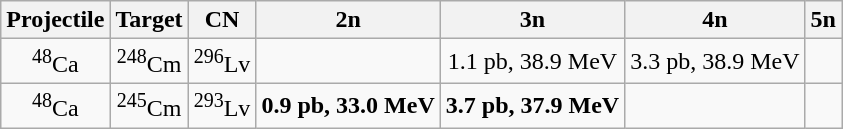<table class="wikitable" style="text-align:center">
<tr>
<th>Projectile</th>
<th>Target</th>
<th>CN</th>
<th>2n</th>
<th>3n</th>
<th>4n</th>
<th>5n</th>
</tr>
<tr>
<td><sup>48</sup>Ca</td>
<td><sup>248</sup>Cm</td>
<td><sup>296</sup>Lv</td>
<td></td>
<td>1.1 pb, 38.9 MeV</td>
<td>3.3 pb, 38.9 MeV</td>
<td></td>
</tr>
<tr>
<td><sup>48</sup>Ca</td>
<td><sup>245</sup>Cm</td>
<td><sup>293</sup>Lv</td>
<td><strong>0.9 pb, 33.0 MeV</strong></td>
<td><strong>3.7 pb, 37.9 MeV</strong></td>
<td></td>
</tr>
</table>
